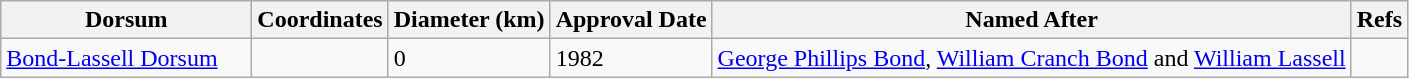<table class="wikitable">
<tr>
<th style="width:10em">Dorsum</th>
<th>Coordinates</th>
<th>Diameter (km)</th>
<th>Approval Date</th>
<th>Named After</th>
<th>Refs</th>
</tr>
<tr>
<td><a href='#'>Bond-Lassell Dorsum</a></td>
<td></td>
<td>0</td>
<td>1982</td>
<td><a href='#'>George Phillips Bond</a>, <a href='#'>William Cranch Bond</a> and <a href='#'>William Lassell</a></td>
<td></td>
</tr>
</table>
